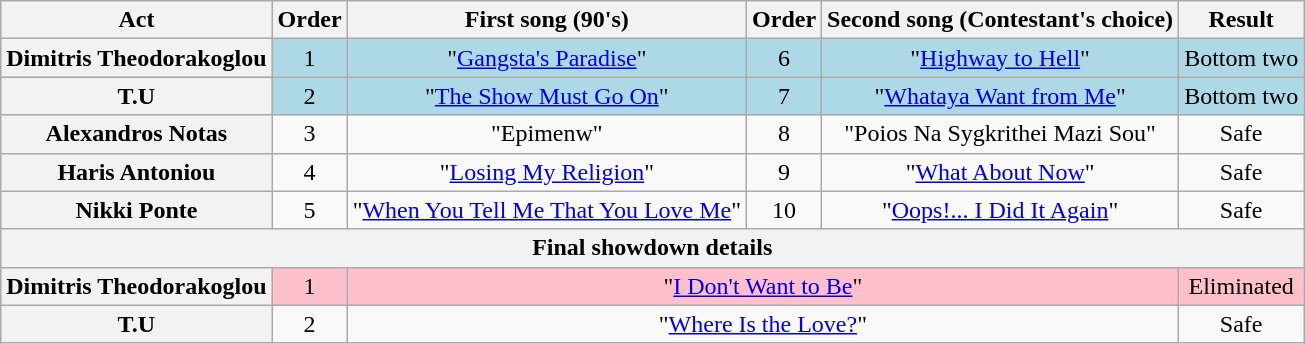<table class="wikitable plainrowheaders" style="text-align:center;">
<tr>
<th scope="col">Act</th>
<th scope="col">Order</th>
<th scope="col">First song (90's)</th>
<th scope="col">Order</th>
<th scope="col">Second song (Contestant's choice)</th>
<th scope="col">Result</th>
</tr>
<tr style="background:lightblue;">
<th scope="row">Dimitris Theodorakoglou</th>
<td>1</td>
<td>"<a href='#'>Gangsta's Paradise</a>"</td>
<td>6</td>
<td>"<a href='#'>Highway to Hell</a>"</td>
<td>Bottom two</td>
</tr>
<tr style="background:lightblue;">
<th scope="row">T.U</th>
<td>2</td>
<td>"<a href='#'>The Show Must Go On</a>"</td>
<td>7</td>
<td>"<a href='#'>Whataya Want from Me</a>"</td>
<td>Bottom two</td>
</tr>
<tr>
<th scope="row">Alexandros Notas</th>
<td>3</td>
<td>"Epimenw"</td>
<td>8</td>
<td>"Poios Na Sygkrithei Mazi Sou"</td>
<td>Safe</td>
</tr>
<tr>
<th scope="row">Haris Antoniou</th>
<td>4</td>
<td>"<a href='#'>Losing My Religion</a>"</td>
<td>9</td>
<td>"<a href='#'>What About Now</a>"</td>
<td>Safe</td>
</tr>
<tr>
<th scope="row">Nikki Ponte</th>
<td>5</td>
<td>"<a href='#'>When You Tell Me That You Love Me</a>"</td>
<td>10</td>
<td>"<a href='#'>Oops!... I Did It Again</a>"</td>
<td>Safe</td>
</tr>
<tr>
<th scope="col" colspan="7">Final showdown details</th>
</tr>
<tr style="background:pink;">
<th scope="row">Dimitris Theodorakoglou</th>
<td>1</td>
<td colspan="3">"<a href='#'>I Don't Want to Be</a>"</td>
<td>Eliminated</td>
</tr>
<tr>
<th scope="row">T.U</th>
<td>2</td>
<td colspan="3">"<a href='#'>Where Is the Love?</a>"</td>
<td>Safe</td>
</tr>
</table>
